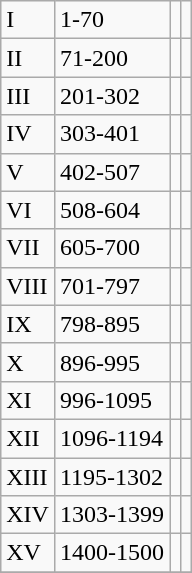<table class="wikitable">
<tr>
<td>I</td>
<td>1-70</td>
<td></td>
<td></td>
</tr>
<tr>
<td>II</td>
<td>71-200</td>
<td></td>
<td></td>
</tr>
<tr>
<td>III</td>
<td>201-302</td>
<td></td>
<td></td>
</tr>
<tr>
<td>IV</td>
<td>303-401</td>
<td></td>
<td></td>
</tr>
<tr>
<td>V</td>
<td>402-507</td>
<td></td>
<td></td>
</tr>
<tr>
<td>VI</td>
<td>508-604</td>
<td></td>
<td></td>
</tr>
<tr>
<td>VII</td>
<td>605-700</td>
<td></td>
<td></td>
</tr>
<tr>
<td>VIII</td>
<td>701-797</td>
<td></td>
<td></td>
</tr>
<tr>
<td>IX</td>
<td>798-895</td>
<td></td>
<td></td>
</tr>
<tr>
<td>X</td>
<td>896-995</td>
<td></td>
<td></td>
</tr>
<tr>
<td>XI</td>
<td>996-1095</td>
<td></td>
<td></td>
</tr>
<tr>
<td>XII</td>
<td>1096-1194</td>
<td></td>
<td></td>
</tr>
<tr>
<td>XIII</td>
<td>1195-1302</td>
<td></td>
<td></td>
</tr>
<tr>
<td>XIV</td>
<td>1303-1399</td>
<td></td>
<td></td>
</tr>
<tr>
<td>XV</td>
<td>1400-1500</td>
<td></td>
<td></td>
</tr>
<tr>
</tr>
</table>
